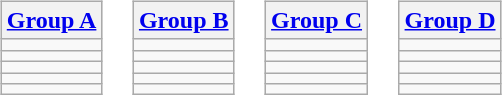<table>
<tr valign=top>
<td><br><table class="wikitable">
<tr>
<th><a href='#'>Group A</a></th>
</tr>
<tr>
<td></td>
</tr>
<tr>
<td></td>
</tr>
<tr>
<td></td>
</tr>
<tr>
<td></td>
</tr>
<tr>
<td></td>
</tr>
</table>
</td>
<td><br><table class="wikitable">
<tr>
<th><a href='#'>Group B</a></th>
</tr>
<tr>
<td></td>
</tr>
<tr>
<td></td>
</tr>
<tr>
<td></td>
</tr>
<tr>
<td></td>
</tr>
<tr>
<td></td>
</tr>
</table>
</td>
<td><br><table class="wikitable">
<tr>
<th><a href='#'>Group C</a></th>
</tr>
<tr>
<td></td>
</tr>
<tr>
<td></td>
</tr>
<tr>
<td></td>
</tr>
<tr>
<td></td>
</tr>
<tr>
<td></td>
</tr>
</table>
</td>
<td><br><table class="wikitable">
<tr>
<th><a href='#'>Group D</a></th>
</tr>
<tr>
<td></td>
</tr>
<tr>
<td></td>
</tr>
<tr>
<td></td>
</tr>
<tr>
<td></td>
</tr>
<tr>
<td></td>
</tr>
</table>
</td>
</tr>
</table>
